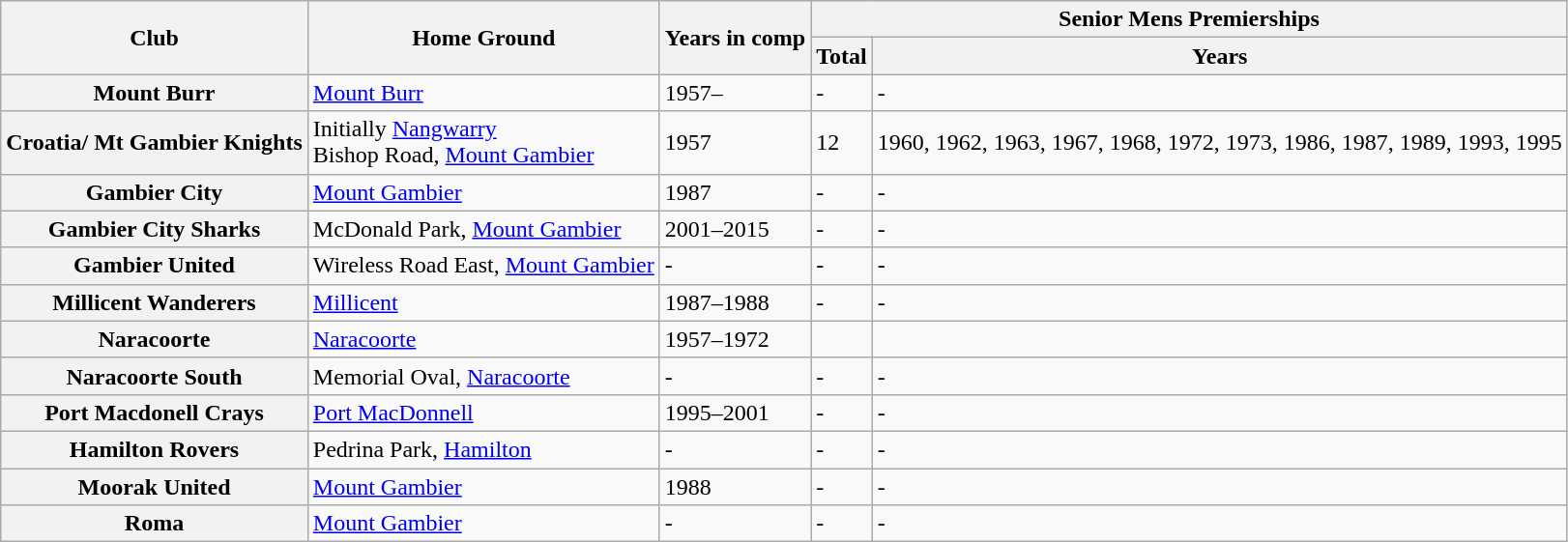<table class="wikitable sortable">
<tr>
<th rowspan="2">Club</th>
<th rowspan="2">Home Ground</th>
<th rowspan="2">Years in comp</th>
<th colspan="2">Senior Mens Premierships</th>
</tr>
<tr>
<th>Total</th>
<th>Years</th>
</tr>
<tr>
<th>Mount Burr</th>
<td><a href='#'>Mount Burr</a></td>
<td>1957–</td>
<td>-</td>
<td>-</td>
</tr>
<tr>
<th>Croatia/ Mt Gambier Knights</th>
<td>Initially <a href='#'>Nangwarry</a><br>Bishop Road, <a href='#'>Mount Gambier</a></td>
<td>1957</td>
<td>12</td>
<td>1960, 1962, 1963, 1967, 1968, 1972, 1973, 1986, 1987, 1989, 1993, 1995</td>
</tr>
<tr>
<th>Gambier City</th>
<td><a href='#'>Mount Gambier</a></td>
<td>1987</td>
<td>-</td>
<td>-</td>
</tr>
<tr>
<th>Gambier City Sharks</th>
<td>McDonald Park, <a href='#'>Mount Gambier</a></td>
<td>2001–2015</td>
<td>-</td>
<td>-</td>
</tr>
<tr>
<th>Gambier United</th>
<td>Wireless Road East, <a href='#'>Mount Gambier</a></td>
<td>-</td>
<td>-</td>
<td>-</td>
</tr>
<tr>
<th>Millicent Wanderers</th>
<td><a href='#'>Millicent</a></td>
<td>1987–1988</td>
<td>-</td>
<td>-</td>
</tr>
<tr>
<th>Naracoorte</th>
<td><a href='#'>Naracoorte</a></td>
<td>1957–1972</td>
<td></td>
<td></td>
</tr>
<tr>
<th>Naracoorte South</th>
<td>Memorial Oval, <a href='#'>Naracoorte</a></td>
<td>-</td>
<td>-</td>
<td>-</td>
</tr>
<tr>
<th>Port Macdonell Crays</th>
<td><a href='#'>Port MacDonnell</a></td>
<td>1995–2001</td>
<td>-</td>
<td>-</td>
</tr>
<tr>
<th>Hamilton Rovers</th>
<td>Pedrina Park, <a href='#'>Hamilton</a></td>
<td>-</td>
<td>-</td>
<td>-</td>
</tr>
<tr>
<th>Moorak United</th>
<td><a href='#'>Mount Gambier</a></td>
<td>1988</td>
<td>-</td>
<td>-</td>
</tr>
<tr>
<th>Roma</th>
<td><a href='#'>Mount Gambier</a></td>
<td>-</td>
<td>-</td>
<td>-</td>
</tr>
</table>
